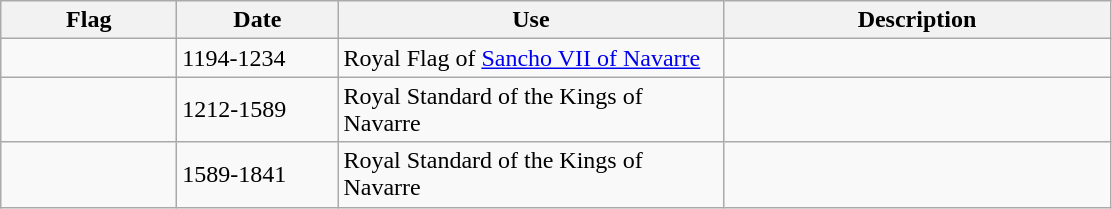<table class="wikitable">
<tr>
<th width="110">Flag</th>
<th width="100">Date</th>
<th width="250">Use</th>
<th width="250">Description</th>
</tr>
<tr>
<td></td>
<td>1194-1234</td>
<td>Royal Flag of <a href='#'>Sancho VII of Navarre</a></td>
<td></td>
</tr>
<tr>
<td></td>
<td>1212-1589</td>
<td>Royal Standard of the Kings of Navarre</td>
<td></td>
</tr>
<tr>
<td></td>
<td>1589-1841</td>
<td>Royal Standard of the Kings of Navarre</td>
<td></td>
</tr>
</table>
